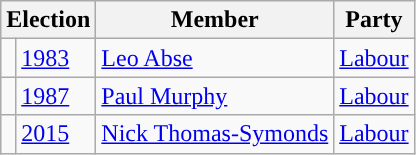<table class="wikitable">
<tr>
<th colspan="2">Election</th>
<th>Member</th>
<th>Party</th>
</tr>
<tr>
<td style="color:inherit;background-color: "></td>
<td><a href='#'>1983</a></td>
<td><a href='#'>Leo Abse</a></td>
<td><a href='#'>Labour</a></td>
</tr>
<tr>
<td style="color:inherit;background-color: "></td>
<td><a href='#'>1987</a></td>
<td><a href='#'>Paul Murphy</a></td>
<td><a href='#'>Labour</a></td>
</tr>
<tr>
<td style="color:inherit;background-color: "></td>
<td><a href='#'>2015</a></td>
<td><a href='#'>Nick Thomas-Symonds</a></td>
<td><a href='#'>Labour</a></td>
</tr>
</table>
